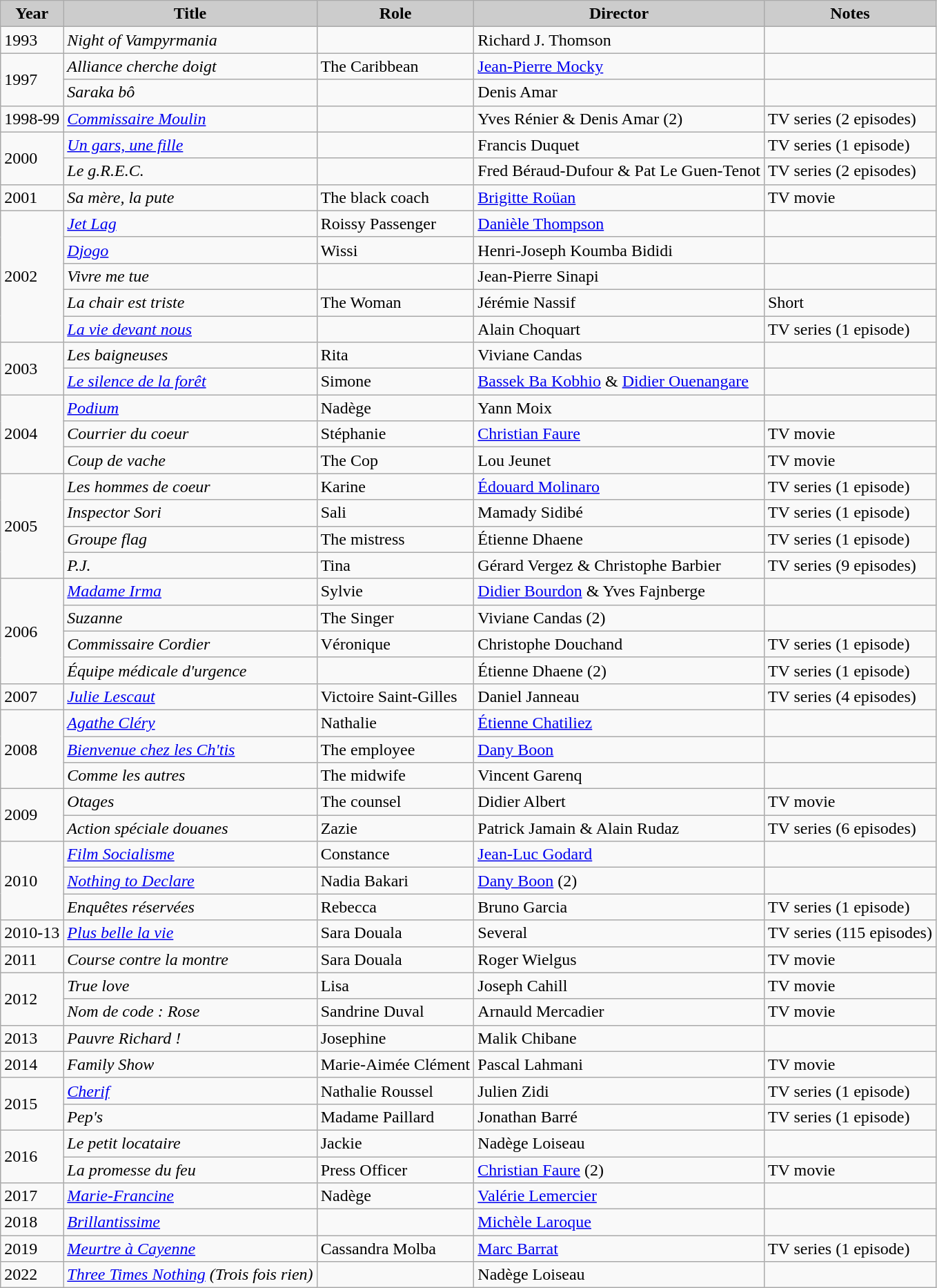<table class="wikitable">
<tr>
<th style="background: #CCCCCC;">Year</th>
<th style="background: #CCCCCC;">Title</th>
<th style="background: #CCCCCC;">Role</th>
<th style="background: #CCCCCC;">Director</th>
<th style="background: #CCCCCC;">Notes</th>
</tr>
<tr>
<td>1993</td>
<td><em>Night of Vampyrmania</em></td>
<td></td>
<td>Richard J. Thomson</td>
<td></td>
</tr>
<tr>
<td rowspan=2>1997</td>
<td><em>Alliance cherche doigt</em></td>
<td>The Caribbean</td>
<td><a href='#'>Jean-Pierre Mocky</a></td>
<td></td>
</tr>
<tr>
<td><em>Saraka bô</em></td>
<td></td>
<td>Denis Amar</td>
<td></td>
</tr>
<tr>
<td>1998-99</td>
<td><em><a href='#'>Commissaire Moulin</a></em></td>
<td></td>
<td>Yves Rénier & Denis Amar (2)</td>
<td>TV series (2 episodes)</td>
</tr>
<tr>
<td rowspan=2>2000</td>
<td><em><a href='#'>Un gars, une fille</a></em></td>
<td></td>
<td>Francis Duquet</td>
<td>TV series (1 episode)</td>
</tr>
<tr>
<td><em>Le g.R.E.C.</em></td>
<td></td>
<td>Fred Béraud-Dufour & Pat Le Guen-Tenot</td>
<td>TV series (2 episodes)</td>
</tr>
<tr>
<td>2001</td>
<td><em>Sa mère, la pute</em></td>
<td>The black coach</td>
<td><a href='#'>Brigitte Roüan</a></td>
<td>TV movie</td>
</tr>
<tr>
<td rowspan=5>2002</td>
<td><em><a href='#'>Jet Lag</a></em></td>
<td>Roissy Passenger</td>
<td><a href='#'>Danièle Thompson</a></td>
<td></td>
</tr>
<tr>
<td><em><a href='#'>Djogo</a></em></td>
<td>Wissi</td>
<td>Henri-Joseph Koumba Bididi</td>
<td></td>
</tr>
<tr>
<td><em>Vivre me tue</em></td>
<td></td>
<td>Jean-Pierre Sinapi</td>
<td></td>
</tr>
<tr>
<td><em>La chair est triste</em></td>
<td>The Woman</td>
<td>Jérémie Nassif</td>
<td>Short</td>
</tr>
<tr>
<td><em><a href='#'>La vie devant nous</a></em></td>
<td></td>
<td>Alain Choquart</td>
<td>TV series (1 episode)</td>
</tr>
<tr>
<td rowspan=2>2003</td>
<td><em>Les baigneuses</em></td>
<td>Rita</td>
<td>Viviane Candas</td>
<td></td>
</tr>
<tr>
<td><em><a href='#'>Le silence de la forêt</a></em></td>
<td>Simone</td>
<td><a href='#'>Bassek Ba Kobhio</a> & <a href='#'>Didier Ouenangare</a></td>
<td></td>
</tr>
<tr>
<td rowspan=3>2004</td>
<td><em><a href='#'>Podium</a></em></td>
<td>Nadège</td>
<td>Yann Moix</td>
<td></td>
</tr>
<tr>
<td><em>Courrier du coeur</em></td>
<td>Stéphanie</td>
<td><a href='#'>Christian Faure</a></td>
<td>TV movie</td>
</tr>
<tr>
<td><em>Coup de vache</em></td>
<td>The Cop</td>
<td>Lou Jeunet</td>
<td>TV movie</td>
</tr>
<tr>
<td rowspan=4>2005</td>
<td><em>Les hommes de coeur</em></td>
<td>Karine</td>
<td><a href='#'>Édouard Molinaro</a></td>
<td>TV series (1 episode)</td>
</tr>
<tr>
<td><em>Inspector Sori</em></td>
<td>Sali</td>
<td>Mamady Sidibé</td>
<td>TV series (1 episode)</td>
</tr>
<tr>
<td><em>Groupe flag</em></td>
<td>The mistress</td>
<td>Étienne Dhaene</td>
<td>TV series (1 episode)</td>
</tr>
<tr>
<td><em>P.J.</em></td>
<td>Tina</td>
<td>Gérard Vergez & Christophe Barbier</td>
<td>TV series (9 episodes)</td>
</tr>
<tr>
<td rowspan=4>2006</td>
<td><em><a href='#'>Madame Irma</a></em></td>
<td>Sylvie</td>
<td><a href='#'>Didier Bourdon</a> & Yves Fajnberge</td>
<td></td>
</tr>
<tr>
<td><em>Suzanne</em></td>
<td>The Singer</td>
<td>Viviane Candas (2)</td>
<td></td>
</tr>
<tr>
<td><em>Commissaire Cordier</em></td>
<td>Véronique</td>
<td>Christophe Douchand</td>
<td>TV series (1 episode)</td>
</tr>
<tr>
<td><em>Équipe médicale d'urgence</em></td>
<td></td>
<td>Étienne Dhaene (2)</td>
<td>TV series (1 episode)</td>
</tr>
<tr>
<td rowspan=1>2007</td>
<td><em><a href='#'>Julie Lescaut</a></em></td>
<td>Victoire Saint-Gilles</td>
<td>Daniel Janneau</td>
<td>TV series (4 episodes)</td>
</tr>
<tr>
<td rowspan=3>2008</td>
<td><em><a href='#'>Agathe Cléry</a></em></td>
<td>Nathalie</td>
<td><a href='#'>Étienne Chatiliez</a></td>
<td></td>
</tr>
<tr>
<td><em><a href='#'>Bienvenue chez les Ch'tis</a></em></td>
<td>The employee</td>
<td><a href='#'>Dany Boon</a></td>
<td></td>
</tr>
<tr>
<td><em>Comme les autres</em></td>
<td>The midwife</td>
<td>Vincent Garenq</td>
<td></td>
</tr>
<tr>
<td rowspan=2>2009</td>
<td><em>Otages</em></td>
<td>The counsel</td>
<td>Didier Albert</td>
<td>TV movie</td>
</tr>
<tr>
<td><em>Action spéciale douanes</em></td>
<td>Zazie</td>
<td>Patrick Jamain & Alain Rudaz</td>
<td>TV series (6 episodes)</td>
</tr>
<tr>
<td rowspan=3>2010</td>
<td><em><a href='#'>Film Socialisme</a></em></td>
<td>Constance</td>
<td><a href='#'>Jean-Luc Godard</a></td>
<td></td>
</tr>
<tr>
<td><em><a href='#'>Nothing to Declare</a></em></td>
<td>Nadia Bakari</td>
<td><a href='#'>Dany Boon</a> (2)</td>
<td></td>
</tr>
<tr>
<td><em>Enquêtes réservées</em></td>
<td>Rebecca</td>
<td>Bruno Garcia</td>
<td>TV series (1 episode)</td>
</tr>
<tr>
<td rowspan=1>2010-13</td>
<td><em><a href='#'>Plus belle la vie</a></em></td>
<td>Sara Douala</td>
<td>Several</td>
<td>TV series (115 episodes)</td>
</tr>
<tr>
<td rowspan=1>2011</td>
<td><em>Course contre la montre</em></td>
<td>Sara Douala</td>
<td>Roger Wielgus</td>
<td>TV movie</td>
</tr>
<tr>
<td rowspan=2>2012</td>
<td><em>True love</em></td>
<td>Lisa</td>
<td>Joseph Cahill</td>
<td>TV movie</td>
</tr>
<tr>
<td><em>Nom de code : Rose</em></td>
<td>Sandrine Duval</td>
<td>Arnauld Mercadier</td>
<td>TV movie</td>
</tr>
<tr>
<td rowspan=1>2013</td>
<td><em>Pauvre Richard !</em></td>
<td>Josephine</td>
<td>Malik Chibane</td>
<td></td>
</tr>
<tr>
<td>2014</td>
<td><em>Family Show</em></td>
<td>Marie-Aimée Clément</td>
<td>Pascal Lahmani</td>
<td>TV movie</td>
</tr>
<tr>
<td rowspan=2>2015</td>
<td><em><a href='#'>Cherif</a></em></td>
<td>Nathalie Roussel</td>
<td>Julien Zidi</td>
<td>TV series (1 episode)</td>
</tr>
<tr>
<td><em>Pep's</em></td>
<td>Madame Paillard</td>
<td>Jonathan Barré</td>
<td>TV series (1 episode)</td>
</tr>
<tr>
<td rowspan=2>2016</td>
<td><em>Le petit locataire</em></td>
<td>Jackie</td>
<td>Nadège Loiseau</td>
<td></td>
</tr>
<tr>
<td><em>La promesse du feu</em></td>
<td>Press Officer</td>
<td><a href='#'>Christian Faure</a> (2)</td>
<td>TV movie</td>
</tr>
<tr>
<td>2017</td>
<td><em><a href='#'>Marie-Francine</a></em></td>
<td>Nadège</td>
<td><a href='#'>Valérie Lemercier</a></td>
<td></td>
</tr>
<tr>
<td>2018</td>
<td><em><a href='#'>Brillantissime</a></em></td>
<td></td>
<td><a href='#'>Michèle Laroque</a></td>
<td></td>
</tr>
<tr>
<td>2019</td>
<td><em><a href='#'>Meurtre à Cayenne</a></em></td>
<td>Cassandra Molba</td>
<td><a href='#'>Marc Barrat</a></td>
<td>TV series (1 episode)</td>
</tr>
<tr>
<td>2022</td>
<td><em><a href='#'>Three Times Nothing</a> (Trois fois rien)</em></td>
<td></td>
<td>Nadège Loiseau</td>
<td></td>
</tr>
</table>
